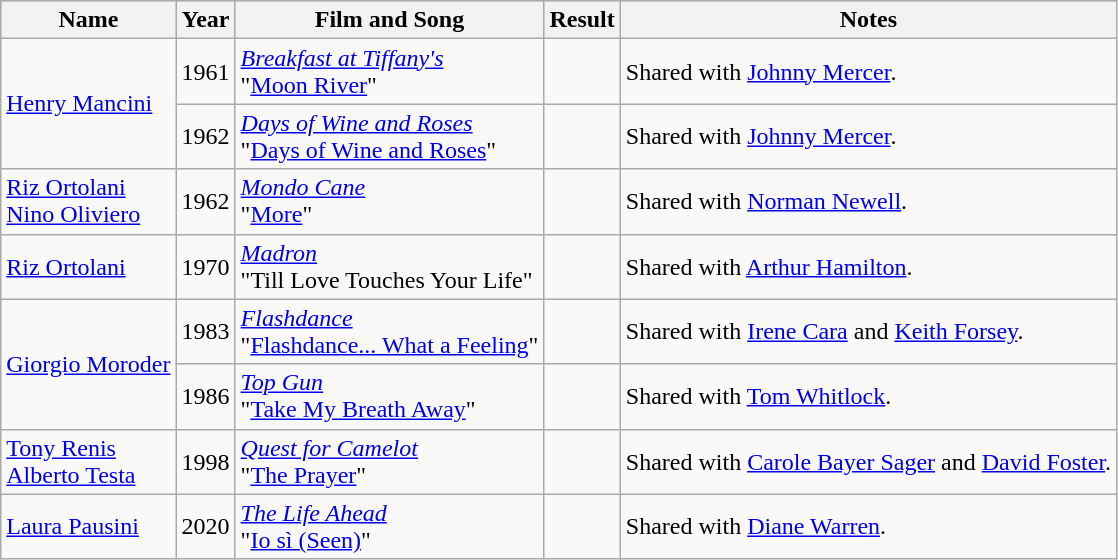<table class="sortable wikitable">
<tr style="background:#ccc;">
<th>Name</th>
<th>Year</th>
<th>Film and Song</th>
<th>Result</th>
<th>Notes</th>
</tr>
<tr>
<td rowspan=2><a href='#'>Henry Mancini</a></td>
<td>1961</td>
<td><em><a href='#'>Breakfast at Tiffany's</a></em><br>"<a href='#'>Moon River</a>"</td>
<td></td>
<td>Shared with <a href='#'>Johnny Mercer</a>.</td>
</tr>
<tr>
<td>1962</td>
<td><em><a href='#'>Days of Wine and Roses</a></em><br>"<a href='#'>Days of Wine and Roses</a>"</td>
<td></td>
<td>Shared with <a href='#'>Johnny Mercer</a>.</td>
</tr>
<tr>
<td><a href='#'>Riz Ortolani</a><br><a href='#'>Nino Oliviero</a></td>
<td>1962</td>
<td><em><a href='#'>Mondo Cane</a></em><br>"<a href='#'>More</a>"</td>
<td></td>
<td>Shared with <a href='#'>Norman Newell</a>.</td>
</tr>
<tr>
<td><a href='#'>Riz Ortolani</a></td>
<td>1970</td>
<td><a href='#'><em>Madron</em></a><br>"Till Love Touches Your Life"</td>
<td></td>
<td>Shared with <a href='#'>Arthur Hamilton</a>.</td>
</tr>
<tr>
<td rowspan=2><a href='#'>Giorgio Moroder</a></td>
<td>1983</td>
<td><em><a href='#'>Flashdance</a></em><br>"<a href='#'>Flashdance... What a Feeling</a>"</td>
<td></td>
<td>Shared with <a href='#'>Irene Cara</a> and <a href='#'>Keith Forsey</a>.</td>
</tr>
<tr>
<td>1986</td>
<td><em><a href='#'>Top Gun</a></em><br>"<a href='#'>Take My Breath Away</a>"</td>
<td></td>
<td>Shared with <a href='#'>Tom Whitlock</a>.</td>
</tr>
<tr>
<td><a href='#'>Tony Renis</a><br><a href='#'>Alberto Testa</a></td>
<td>1998</td>
<td><em><a href='#'>Quest for Camelot</a></em><br>"<a href='#'>The Prayer</a>"</td>
<td></td>
<td>Shared with <a href='#'>Carole Bayer Sager</a> and <a href='#'>David Foster</a>.</td>
</tr>
<tr>
<td><a href='#'>Laura Pausini</a></td>
<td>2020</td>
<td><em><a href='#'>The Life Ahead</a></em><br>"<a href='#'>Io sì (Seen)</a>"</td>
<td></td>
<td>Shared with <a href='#'>Diane Warren</a>.</td>
</tr>
</table>
